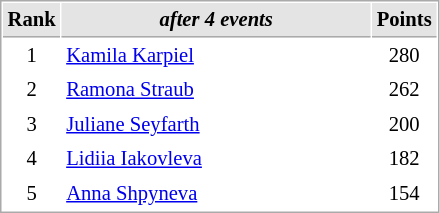<table cellspacing="1" cellpadding="3" style="border:1px solid #AAAAAA;font-size:86%">
<tr bgcolor="#E4E4E4">
<th style="border-bottom:1px solid #AAAAAA" width=10>Rank</th>
<th style="border-bottom:1px solid #AAAAAA" width=200><em>after 4 events</em></th>
<th style="border-bottom:1px solid #AAAAAA" width=20>Points</th>
</tr>
<tr>
<td align=center>1</td>
<td> <a href='#'>Kamila Karpiel</a></td>
<td align=center>280</td>
</tr>
<tr>
<td align=center>2</td>
<td> <a href='#'>Ramona Straub</a></td>
<td align=center>262</td>
</tr>
<tr>
<td align=center>3</td>
<td> <a href='#'>Juliane Seyfarth</a></td>
<td align=center>200</td>
</tr>
<tr>
<td align=center>4</td>
<td> <a href='#'>Lidiia Iakovleva</a></td>
<td align=center>182</td>
</tr>
<tr>
<td align=center>5</td>
<td> <a href='#'>Anna Shpyneva</a></td>
<td align=center>154</td>
</tr>
</table>
